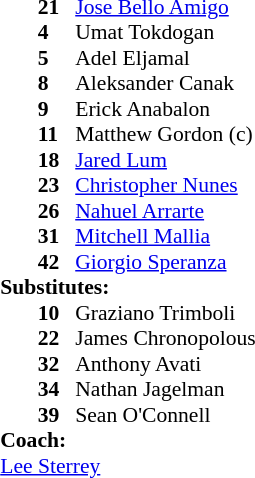<table cellspacing="0" cellpadding="0" style="font-size:90%;margin:auto">
<tr>
<th width=25></th>
<th width=25></th>
</tr>
<tr>
<td></td>
<td><strong>21</strong></td>
<td> <a href='#'>Jose Bello Amigo</a></td>
<td></td>
<td></td>
</tr>
<tr>
<td></td>
<td><strong>4</strong></td>
<td> Umat Tokdogan</td>
<td></td>
<td></td>
</tr>
<tr>
<td></td>
<td><strong>5</strong></td>
<td> Adel Eljamal</td>
</tr>
<tr>
<td></td>
<td><strong>8</strong></td>
<td> Aleksander Canak</td>
<td></td>
<td></td>
</tr>
<tr>
<td></td>
<td><strong>9</strong></td>
<td> Erick Anabalon</td>
<td></td>
</tr>
<tr>
<td></td>
<td><strong>11</strong></td>
<td> Matthew Gordon (c)</td>
<td></td>
<td></td>
</tr>
<tr>
<td></td>
<td><strong>18</strong></td>
<td> <a href='#'>Jared Lum</a></td>
<td></td>
<td></td>
</tr>
<tr>
<td></td>
<td><strong>23</strong></td>
<td> <a href='#'>Christopher Nunes</a></td>
</tr>
<tr>
<td></td>
<td><strong>26</strong></td>
<td> <a href='#'>Nahuel Arrarte</a></td>
</tr>
<tr>
<td></td>
<td><strong>31</strong></td>
<td> <a href='#'>Mitchell Mallia</a></td>
<td></td>
<td></td>
</tr>
<tr>
<td></td>
<td><strong>42</strong></td>
<td> <a href='#'>Giorgio Speranza</a></td>
<td></td>
</tr>
<tr>
<td colspan=4><strong>Substitutes:</strong></td>
</tr>
<tr>
<td></td>
<td><strong>10</strong></td>
<td> Graziano Trimboli</td>
<td></td>
<td></td>
</tr>
<tr>
<td></td>
<td><strong>22</strong></td>
<td> James Chronopolous</td>
<td></td>
<td></td>
</tr>
<tr>
<td></td>
<td><strong>32</strong></td>
<td> Anthony Avati</td>
<td></td>
<td></td>
</tr>
<tr>
<td></td>
<td><strong>34</strong></td>
<td> Nathan Jagelman</td>
<td></td>
<td></td>
</tr>
<tr>
<td></td>
<td><strong>39</strong></td>
<td> Sean O'Connell</td>
<td></td>
<td></td>
</tr>
<tr>
<td colspan=4><strong>Coach:</strong></td>
</tr>
<tr>
<td colspan=4> <a href='#'>Lee Sterrey</a></td>
</tr>
</table>
